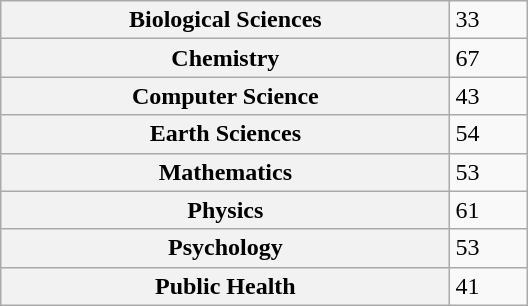<table class="wikitable floatright" style="width: 22em;">
<tr>
<th scope="row">Biological Sciences</th>
<td>33</td>
</tr>
<tr>
<th scope="row">Chemistry</th>
<td>67</td>
</tr>
<tr>
<th scope="row">Computer Science</th>
<td>43</td>
</tr>
<tr>
<th scope="row">Earth Sciences</th>
<td>54</td>
</tr>
<tr>
<th scope="row">Mathematics</th>
<td>53</td>
</tr>
<tr>
<th scope="row">Physics</th>
<td>61</td>
</tr>
<tr>
<th scope="row">Psychology</th>
<td>53</td>
</tr>
<tr>
<th scope="row">Public Health</th>
<td>41</td>
</tr>
</table>
